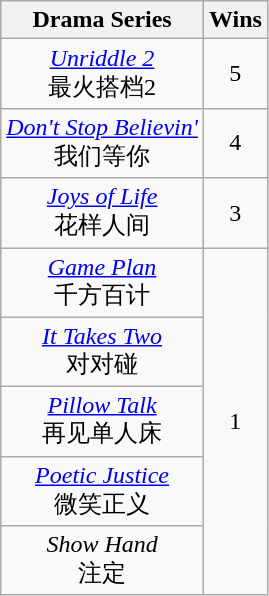<table class="wikitable" style="text-align: center">
<tr>
<th>Drama Series</th>
<th>Wins</th>
</tr>
<tr>
<td><em><a href='#'>Unriddle 2</a></em><br> 最火搭档2</td>
<td>5</td>
</tr>
<tr>
<td><em><a href='#'>Don't Stop Believin'</a></em> <br>我们等你</td>
<td>4</td>
</tr>
<tr>
<td><em><a href='#'>Joys of Life</a></em> <br>花样人间</td>
<td>3</td>
</tr>
<tr>
<td><em><a href='#'>Game Plan</a></em> <br>千方百计</td>
<td rowspan=5>1</td>
</tr>
<tr>
<td><em><a href='#'>It Takes Two</a></em><br> 对对碰</td>
</tr>
<tr>
<td><em><a href='#'>Pillow Talk</a></em><br> 再见单人床</td>
</tr>
<tr>
<td><em><a href='#'>Poetic Justice</a></em><br> 微笑正义</td>
</tr>
<tr>
<td><em>Show Hand</em> <br>注定</td>
</tr>
</table>
